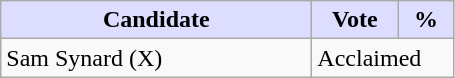<table class="wikitable">
<tr>
<th style="background:#ddf; width:200px;">Candidate</th>
<th style="background:#ddf; width:50px;">Vote</th>
<th style="background:#ddf; width:30px;">%</th>
</tr>
<tr>
<td>Sam Synard (X)</td>
<td colspan="2">Acclaimed</td>
</tr>
</table>
